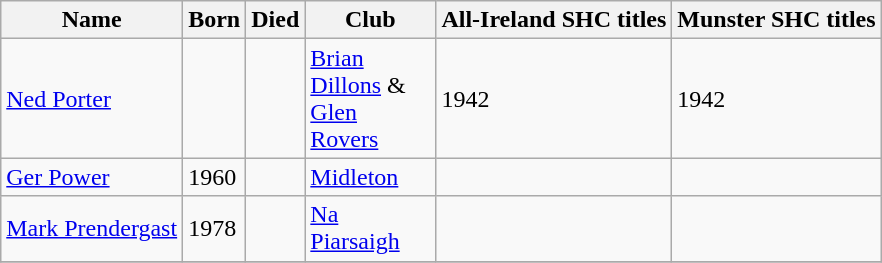<table align=top class="wikitable">
<tr>
<th>Name</th>
<th>Born</th>
<th>Died</th>
<th width=80>Club</th>
<th colspan=1>All-Ireland SHC titles</th>
<th colspan=1>Munster SHC titles</th>
</tr>
<tr>
<td><a href='#'>Ned Porter</a></td>
<td></td>
<td></td>
<td><a href='#'>Brian Dillons</a> & <a href='#'>Glen Rovers</a></td>
<td>1942</td>
<td>1942</td>
</tr>
<tr>
<td><a href='#'>Ger Power</a></td>
<td>1960</td>
<td></td>
<td><a href='#'>Midleton</a></td>
<td></td>
<td></td>
</tr>
<tr>
<td><a href='#'>Mark Prendergast</a></td>
<td>1978</td>
<td></td>
<td><a href='#'>Na Piarsaigh</a></td>
<td></td>
<td></td>
</tr>
<tr>
</tr>
</table>
